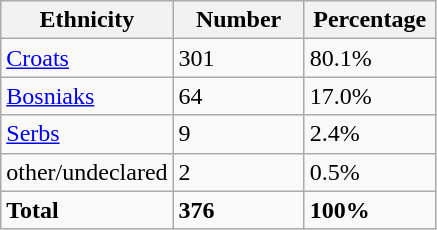<table class="wikitable">
<tr>
<th width="100px">Ethnicity</th>
<th width="80px">Number</th>
<th width="80px">Percentage</th>
</tr>
<tr>
<td><a href='#'>Croats</a></td>
<td>301</td>
<td>80.1%</td>
</tr>
<tr>
<td><a href='#'>Bosniaks</a></td>
<td>64</td>
<td>17.0%</td>
</tr>
<tr>
<td><a href='#'>Serbs</a></td>
<td>9</td>
<td>2.4%</td>
</tr>
<tr>
<td>other/undeclared</td>
<td>2</td>
<td>0.5%</td>
</tr>
<tr>
<td><strong>Total</strong></td>
<td><strong>376</strong></td>
<td><strong>100%</strong></td>
</tr>
</table>
